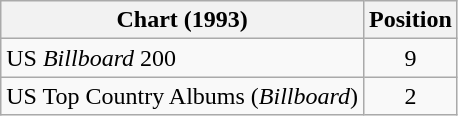<table class="wikitable sortable">
<tr>
<th>Chart (1993)</th>
<th>Position</th>
</tr>
<tr>
<td>US <em>Billboard</em> 200</td>
<td align="center">9</td>
</tr>
<tr>
<td>US Top Country Albums (<em>Billboard</em>)</td>
<td align="center">2</td>
</tr>
</table>
